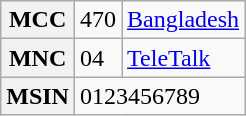<table class="wikitable">
<tr>
<th>MCC</th>
<td>470</td>
<td><a href='#'>Bangladesh</a></td>
</tr>
<tr>
<th>MNC</th>
<td>04</td>
<td><a href='#'>TeleTalk</a></td>
</tr>
<tr>
<th>MSIN</th>
<td colspan=2>0123456789</td>
</tr>
</table>
